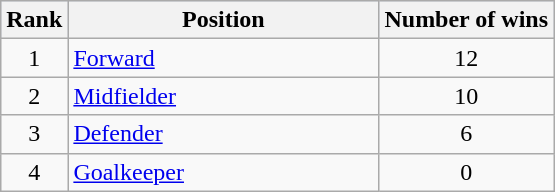<table class="wikitable sortable" style="text-align:center;">
<tr style="background-color:#CEDAF2;">
<th class="unsortable">Rank</th>
<th style="width:200px;" class="unsortable">Position</th>
<th class="unsortable">Number of wins</th>
</tr>
<tr>
<td>1</td>
<td style="text-align:left;"><a href='#'>Forward</a></td>
<td>12</td>
</tr>
<tr>
<td>2</td>
<td style="text-align:left;"><a href='#'>Midfielder</a></td>
<td>10</td>
</tr>
<tr>
<td>3</td>
<td style="text-align:left;"><a href='#'>Defender</a></td>
<td>6</td>
</tr>
<tr>
<td>4</td>
<td style="text-align:left;"><a href='#'>Goalkeeper</a></td>
<td>0</td>
</tr>
</table>
